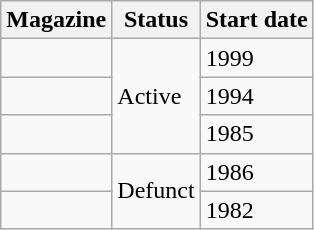<table class="wikitable sortable">
<tr>
<th>Magazine</th>
<th>Status</th>
<th>Start date</th>
</tr>
<tr>
<td></td>
<td rowspan="3">Active</td>
<td>1999</td>
</tr>
<tr>
<td></td>
<td>1994</td>
</tr>
<tr>
<td></td>
<td>1985</td>
</tr>
<tr>
<td></td>
<td rowspan="2">Defunct</td>
<td>1986</td>
</tr>
<tr>
<td></td>
<td>1982</td>
</tr>
</table>
